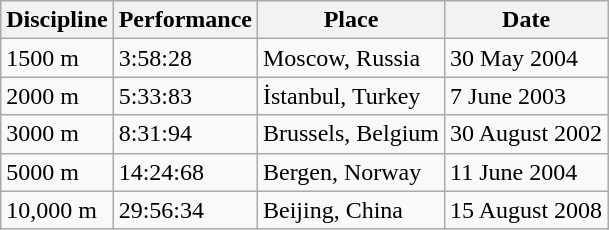<table class=wikitable>
<tr>
<th>Discipline</th>
<th>Performance</th>
<th>Place</th>
<th>Date</th>
</tr>
<tr>
<td>1500 m</td>
<td>3:58:28</td>
<td>Moscow, Russia</td>
<td>30 May 2004</td>
</tr>
<tr>
<td>2000 m</td>
<td>5:33:83</td>
<td>İstanbul, Turkey</td>
<td>7 June 2003</td>
</tr>
<tr>
<td>3000 m</td>
<td>8:31:94</td>
<td>Brussels, Belgium</td>
<td>30 August 2002</td>
</tr>
<tr>
<td>5000 m</td>
<td>14:24:68</td>
<td>Bergen, Norway</td>
<td>11 June 2004</td>
</tr>
<tr>
<td>10,000 m</td>
<td>29:56:34</td>
<td>Beijing, China</td>
<td>15 August 2008</td>
</tr>
</table>
